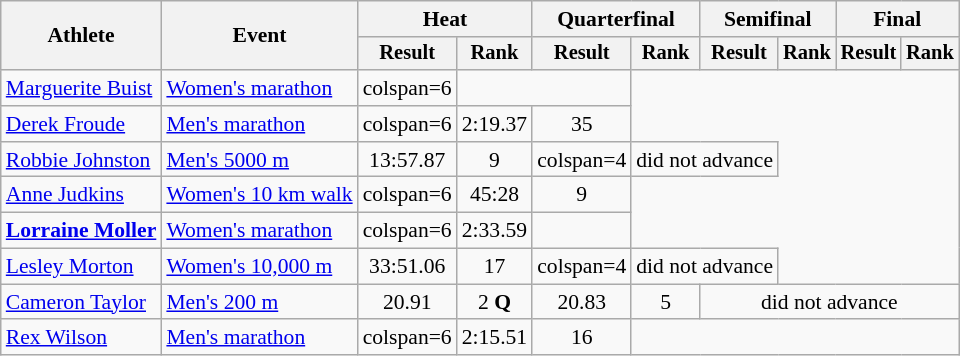<table class=wikitable style=font-size:90%>
<tr>
<th rowspan=2>Athlete</th>
<th rowspan=2>Event</th>
<th colspan=2>Heat</th>
<th colspan=2>Quarterfinal</th>
<th colspan=2>Semifinal</th>
<th colspan=2>Final</th>
</tr>
<tr style=font-size:95%>
<th>Result</th>
<th>Rank</th>
<th>Result</th>
<th>Rank</th>
<th>Result</th>
<th>Rank</th>
<th>Result</th>
<th>Rank</th>
</tr>
<tr align=center>
<td align=left><a href='#'>Marguerite Buist</a></td>
<td align=left><a href='#'>Women's marathon</a></td>
<td>colspan=6 </td>
<td colspan=2></td>
</tr>
<tr align=center>
<td align=left><a href='#'>Derek Froude</a></td>
<td align=left><a href='#'>Men's marathon</a></td>
<td>colspan=6 </td>
<td>2:19.37</td>
<td>35</td>
</tr>
<tr align=center>
<td align=left><a href='#'>Robbie Johnston</a></td>
<td align=left><a href='#'>Men's 5000 m</a></td>
<td>13:57.87</td>
<td>9</td>
<td>colspan=4 </td>
<td colspan=2>did not advance</td>
</tr>
<tr align=center>
<td align=left><a href='#'>Anne Judkins</a></td>
<td align=left><a href='#'>Women's 10 km walk</a></td>
<td>colspan=6 </td>
<td>45:28</td>
<td>9</td>
</tr>
<tr align=center>
<td align=left><strong><a href='#'>Lorraine Moller</a></strong></td>
<td align=left><a href='#'>Women's marathon</a></td>
<td>colspan=6 </td>
<td>2:33.59</td>
<td></td>
</tr>
<tr align=center>
<td align=left><a href='#'>Lesley Morton</a></td>
<td align=left><a href='#'>Women's 10,000 m</a></td>
<td>33:51.06</td>
<td>17</td>
<td>colspan=4 </td>
<td colspan=2>did not advance</td>
</tr>
<tr align=center>
<td align=left><a href='#'>Cameron Taylor</a></td>
<td align=left><a href='#'>Men's 200 m</a></td>
<td>20.91</td>
<td>2 <strong>Q</strong></td>
<td>20.83</td>
<td>5</td>
<td colspan=4>did not advance</td>
</tr>
<tr align=center>
<td align=left><a href='#'>Rex Wilson</a></td>
<td align=left><a href='#'>Men's marathon</a></td>
<td>colspan=6 </td>
<td>2:15.51</td>
<td>16</td>
</tr>
</table>
